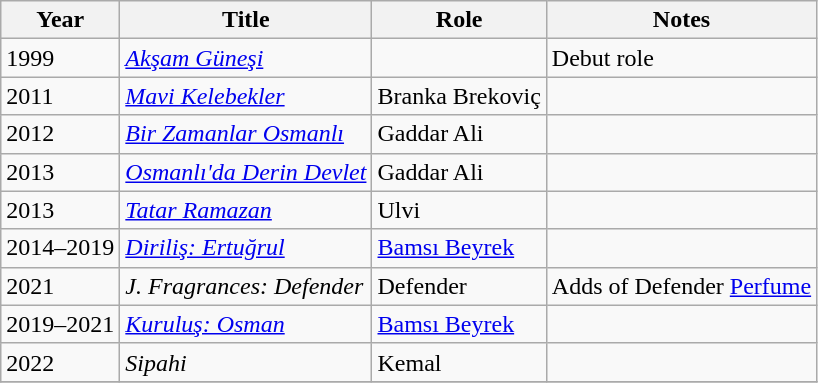<table class="wikitable">
<tr>
<th>Year</th>
<th>Title</th>
<th>Role</th>
<th>Notes</th>
</tr>
<tr>
<td>1999</td>
<td><em><a href='#'>Akşam Güneşi</a></em></td>
<td></td>
<td>Debut role</td>
</tr>
<tr>
<td>2011</td>
<td><em><a href='#'>Mavi Kelebekler</a></em></td>
<td>Branka Brekoviç</td>
<td></td>
</tr>
<tr>
<td>2012</td>
<td><em><a href='#'>Bir Zamanlar Osmanlı</a></em></td>
<td>Gaddar Ali</td>
<td></td>
</tr>
<tr>
<td>2013</td>
<td><em><a href='#'>Osmanlı'da Derin Devlet</a></em></td>
<td>Gaddar Ali</td>
<td></td>
</tr>
<tr>
<td>2013</td>
<td><em><a href='#'>Tatar Ramazan</a></em></td>
<td>Ulvi</td>
<td></td>
</tr>
<tr>
<td>2014–2019</td>
<td><em><a href='#'>Diriliş: Ertuğrul</a></em></td>
<td><a href='#'>Bamsı Beyrek</a></td>
<td></td>
</tr>
<tr>
<td>2021</td>
<td><em>J. Fragrances: Defender</em></td>
<td>Defender</td>
<td>Adds of Defender <a href='#'>Perfume</a></td>
</tr>
<tr>
<td>2019–2021</td>
<td><em><a href='#'>Kuruluş: Osman</a></em></td>
<td><a href='#'>Bamsı Beyrek</a></td>
<td></td>
</tr>
<tr>
<td>2022</td>
<td><em>Sipahi</em></td>
<td>Kemal</td>
<td></td>
</tr>
<tr>
</tr>
</table>
